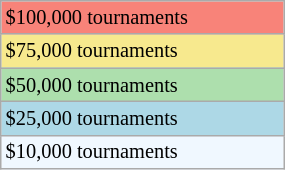<table class="wikitable" style="font-size:85%;" width="15%">
<tr style="background:#f88379;">
<td>$100,000 tournaments</td>
</tr>
<tr bgcolor="#F7E98E">
<td>$75,000 tournaments</td>
</tr>
<tr bgcolor="#ADDFAD">
<td>$50,000 tournaments</td>
</tr>
<tr bgcolor="lightblue">
<td>$25,000 tournaments</td>
</tr>
<tr bgcolor="#f0f8ff">
<td>$10,000 tournaments</td>
</tr>
</table>
